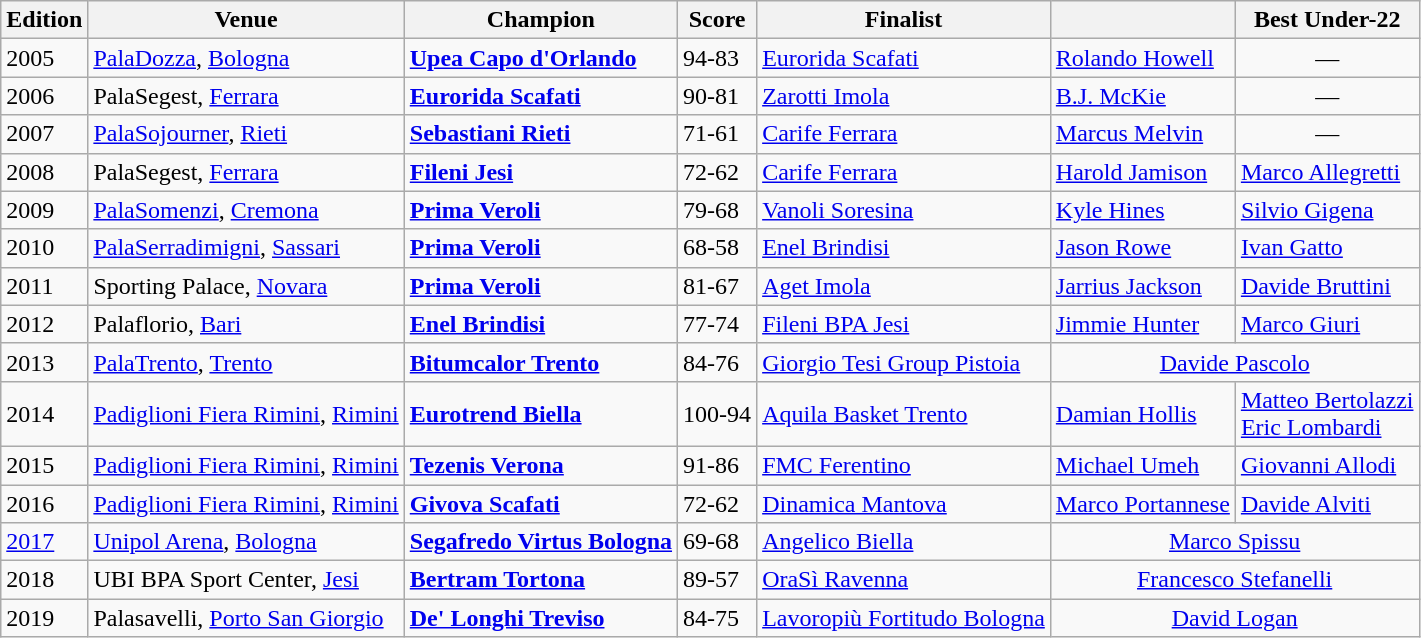<table class="wikitable">
<tr>
<th><strong>Edition</strong></th>
<th><strong>Venue</strong></th>
<th><strong>Champion</strong></th>
<th><strong>Score</strong></th>
<th><strong>Finalist</strong></th>
<th><strong></strong></th>
<th><strong>Best Under-22</strong></th>
</tr>
<tr>
<td>2005</td>
<td><a href='#'>PalaDozza</a>, <a href='#'>Bologna</a></td>
<td><strong><a href='#'>Upea Capo d'Orlando</a></strong></td>
<td>94-83</td>
<td><a href='#'>Eurorida Scafati</a></td>
<td> <a href='#'>Rolando Howell</a></td>
<td colspan="2" style="text-align:center;">—</td>
</tr>
<tr>
<td>2006</td>
<td>PalaSegest, <a href='#'>Ferrara</a></td>
<td><strong><a href='#'>Eurorida Scafati</a></strong></td>
<td>90-81</td>
<td><a href='#'>Zarotti Imola</a></td>
<td> <a href='#'>B.J. McKie</a></td>
<td colspan="2" style="text-align:center;">—</td>
</tr>
<tr>
<td>2007</td>
<td><a href='#'>PalaSojourner</a>, <a href='#'>Rieti</a></td>
<td><strong><a href='#'>Sebastiani Rieti</a></strong></td>
<td>71-61</td>
<td><a href='#'>Carife Ferrara</a></td>
<td> <a href='#'>Marcus Melvin</a></td>
<td colspan="2" style="text-align:center;">—</td>
</tr>
<tr>
<td>2008</td>
<td>PalaSegest, <a href='#'>Ferrara</a></td>
<td><strong><a href='#'>Fileni Jesi</a></strong></td>
<td>72-62</td>
<td><a href='#'>Carife Ferrara</a></td>
<td> <a href='#'>Harold Jamison</a></td>
<td> <a href='#'>Marco Allegretti</a></td>
</tr>
<tr>
<td>2009</td>
<td><a href='#'>PalaSomenzi</a>, <a href='#'>Cremona</a></td>
<td><strong><a href='#'>Prima Veroli</a></strong></td>
<td>79-68</td>
<td><a href='#'>Vanoli Soresina</a></td>
<td> <a href='#'>Kyle Hines</a></td>
<td> <a href='#'>Silvio Gigena</a></td>
</tr>
<tr>
<td>2010</td>
<td><a href='#'>PalaSerradimigni</a>, <a href='#'>Sassari</a></td>
<td><strong><a href='#'>Prima Veroli</a></strong></td>
<td>68-58</td>
<td><a href='#'>Enel Brindisi</a></td>
<td> <a href='#'>Jason Rowe</a></td>
<td> <a href='#'>Ivan Gatto</a></td>
</tr>
<tr>
<td>2011</td>
<td>Sporting Palace, <a href='#'>Novara</a></td>
<td><strong><a href='#'>Prima Veroli</a></strong></td>
<td>81-67</td>
<td><a href='#'>Aget Imola</a></td>
<td> <a href='#'>Jarrius Jackson</a></td>
<td> <a href='#'>Davide Bruttini</a></td>
</tr>
<tr>
<td>2012</td>
<td>Palaflorio, <a href='#'>Bari</a></td>
<td><strong><a href='#'>Enel Brindisi</a></strong></td>
<td>77-74</td>
<td><a href='#'>Fileni BPA Jesi</a></td>
<td> <a href='#'>Jimmie Hunter</a></td>
<td> <a href='#'>Marco Giuri</a></td>
</tr>
<tr>
<td>2013</td>
<td><a href='#'>PalaTrento</a>, <a href='#'>Trento</a></td>
<td><strong><a href='#'>Bitumcalor Trento</a></strong></td>
<td>84-76</td>
<td><a href='#'>Giorgio Tesi Group Pistoia</a></td>
<td colspan="2" style="text-align:center;"> <a href='#'>Davide Pascolo</a></td>
</tr>
<tr>
<td>2014</td>
<td><a href='#'>Padiglioni Fiera Rimini</a>, <a href='#'>Rimini</a></td>
<td><strong><a href='#'>Eurotrend Biella</a></strong></td>
<td>100-94</td>
<td><a href='#'>Aquila Basket Trento</a></td>
<td> <a href='#'>Damian Hollis</a></td>
<td> <a href='#'>Matteo Bertolazzi</a> <br>  <a href='#'>Eric Lombardi</a></td>
</tr>
<tr>
<td>2015</td>
<td><a href='#'>Padiglioni Fiera Rimini</a>, <a href='#'>Rimini</a></td>
<td><strong><a href='#'>Tezenis Verona</a></strong></td>
<td>91-86</td>
<td><a href='#'>FMC Ferentino</a></td>
<td> <a href='#'>Michael Umeh</a></td>
<td> <a href='#'>Giovanni Allodi</a></td>
</tr>
<tr>
<td>2016</td>
<td><a href='#'>Padiglioni Fiera Rimini</a>, <a href='#'>Rimini</a></td>
<td><strong><a href='#'>Givova Scafati</a></strong></td>
<td>72-62</td>
<td><a href='#'>Dinamica Mantova</a></td>
<td> <a href='#'>Marco Portannese</a></td>
<td> <a href='#'>Davide Alviti</a></td>
</tr>
<tr>
<td><a href='#'>2017</a></td>
<td><a href='#'>Unipol Arena</a>, <a href='#'>Bologna</a></td>
<td><strong><a href='#'>Segafredo Virtus Bologna</a></strong></td>
<td>69-68</td>
<td><a href='#'>Angelico Biella</a></td>
<td colspan="2" style="text-align:center;"> <a href='#'>Marco Spissu</a></td>
</tr>
<tr>
<td>2018</td>
<td>UBI BPA Sport Center, <a href='#'>Jesi</a></td>
<td><strong><a href='#'>Bertram Tortona</a></strong></td>
<td>89-57</td>
<td><a href='#'>OraSì Ravenna</a></td>
<td colspan="2" style="text-align:center;"> <a href='#'>Francesco Stefanelli</a></td>
</tr>
<tr>
<td>2019</td>
<td>Palasavelli, <a href='#'>Porto San Giorgio</a></td>
<td><strong><a href='#'>De' Longhi Treviso</a></strong></td>
<td>84-75</td>
<td><a href='#'>Lavoropiù Fortitudo Bologna</a></td>
<td colspan="2" style="text-align:center;"> <a href='#'>David Logan</a></td>
</tr>
</table>
